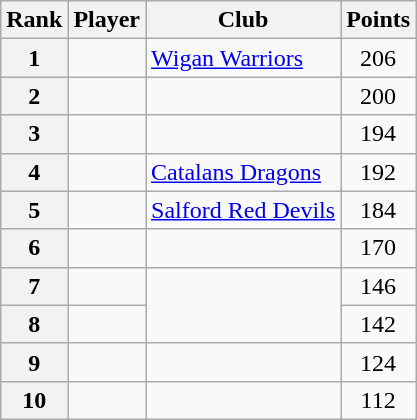<table class="wikitable" style="text-align:center">
<tr>
<th>Rank</th>
<th>Player</th>
<th>Club</th>
<th>Points</th>
</tr>
<tr>
<th>1</th>
<td align="left"></td>
<td align="left"> <a href='#'>Wigan Warriors</a></td>
<td>206</td>
</tr>
<tr>
<th>2</th>
<td align="left"></td>
<td align="left"></td>
<td>200</td>
</tr>
<tr>
<th>3</th>
<td align="left"></td>
<td align="left"></td>
<td>194</td>
</tr>
<tr>
<th>4</th>
<td align="left"></td>
<td align="left"> <a href='#'>Catalans Dragons </a></td>
<td>192</td>
</tr>
<tr>
<th>5</th>
<td align="left"></td>
<td align="left"> <a href='#'>Salford Red Devils</a></td>
<td>184</td>
</tr>
<tr>
<th>6</th>
<td align="left"></td>
<td align="left"></td>
<td>170</td>
</tr>
<tr>
<th>7</th>
<td align="left"></td>
<td align="left"Rowspan=2></td>
<td>146</td>
</tr>
<tr>
<th>8</th>
<td align="left"></td>
<td>142</td>
</tr>
<tr>
<th>9</th>
<td align="left"></td>
<td align="left"></td>
<td>124</td>
</tr>
<tr>
<th>10</th>
<td align="left"></td>
<td align="left"></td>
<td>112</td>
</tr>
</table>
